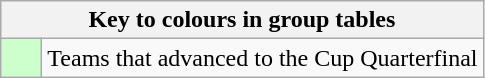<table class="wikitable" style="text-align: center;">
<tr>
<th colspan=2>Key to colours in group tables</th>
</tr>
<tr>
<td style="background:#cfc; width:20px;"></td>
<td align=left>Teams that advanced to the Cup Quarterfinal</td>
</tr>
</table>
